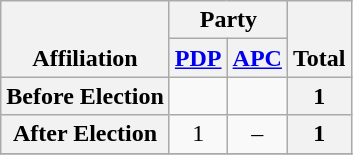<table class=wikitable style="text-align:center">
<tr style="vertical-align:bottom;">
<th rowspan=2>Affiliation</th>
<th colspan=2>Party</th>
<th rowspan=2>Total</th>
</tr>
<tr>
<th><a href='#'>PDP</a></th>
<th><a href='#'>APC</a></th>
</tr>
<tr>
<th>Before Election</th>
<td></td>
<td></td>
<th>1</th>
</tr>
<tr>
<th>After Election</th>
<td>1</td>
<td>–</td>
<th>1</th>
</tr>
<tr>
</tr>
</table>
